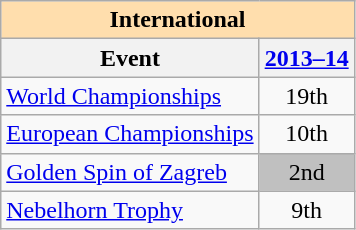<table class="wikitable" style="text-align:center">
<tr>
<th style="background-color: #ffdead; " colspan=2 align=center>International</th>
</tr>
<tr>
<th>Event</th>
<th><a href='#'>2013–14</a></th>
</tr>
<tr>
<td align=left><a href='#'>World Championships</a></td>
<td>19th</td>
</tr>
<tr>
<td align=left><a href='#'>European Championships</a></td>
<td>10th</td>
</tr>
<tr>
<td align=left><a href='#'>Golden Spin of Zagreb</a></td>
<td bgcolor=silver>2nd</td>
</tr>
<tr>
<td align=left><a href='#'>Nebelhorn Trophy</a></td>
<td>9th</td>
</tr>
</table>
